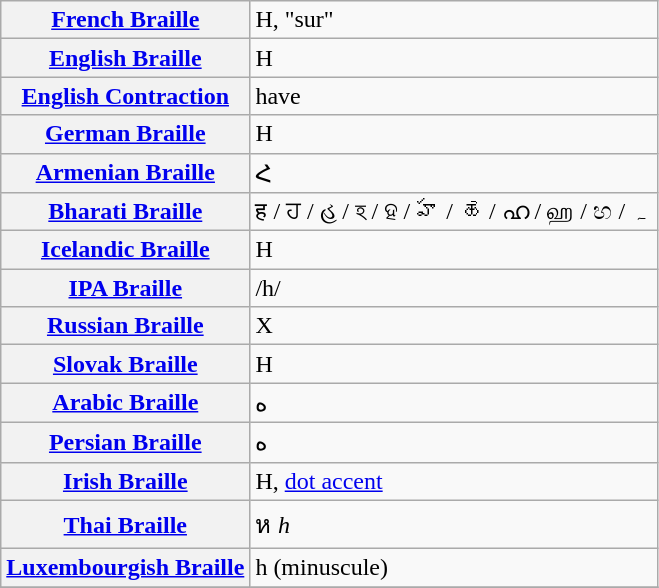<table class="wikitable">
<tr>
<th align=left><a href='#'>French Braille</a></th>
<td>H, "sur"</td>
</tr>
<tr>
<th align=left><a href='#'>English Braille</a></th>
<td>H</td>
</tr>
<tr>
<th align=left><a href='#'>English Contraction</a></th>
<td>have</td>
</tr>
<tr>
<th align=left><a href='#'>German Braille</a></th>
<td>H</td>
</tr>
<tr>
<th align=left><a href='#'>Armenian Braille</a></th>
<td>Հ</td>
</tr>
<tr>
<th align=left><a href='#'>Bharati Braille</a></th>
<td>ह / ਹ / હ / হ / ହ / హ / ಹ / ഹ / ஹ / හ / ہ ‎</td>
</tr>
<tr>
<th align=left><a href='#'>Icelandic Braille</a></th>
<td>H</td>
</tr>
<tr>
<th align=left><a href='#'>IPA Braille</a></th>
<td>/h/</td>
</tr>
<tr>
<th align=left><a href='#'>Russian Braille</a></th>
<td>Х</td>
</tr>
<tr>
<th align=left><a href='#'>Slovak Braille</a></th>
<td>H</td>
</tr>
<tr>
<th align=left><a href='#'>Arabic Braille</a></th>
<td>ه</td>
</tr>
<tr>
<th align=left><a href='#'>Persian Braille</a></th>
<td>ه</td>
</tr>
<tr>
<th align=left><a href='#'>Irish Braille</a></th>
<td>H, <a href='#'>dot accent</a></td>
</tr>
<tr>
<th align=left><a href='#'>Thai Braille</a></th>
<td>ห <em>h</em></td>
</tr>
<tr>
<th align=left><a href='#'>Luxembourgish Braille</a></th>
<td>h (minuscule)</td>
</tr>
<tr>
</tr>
</table>
